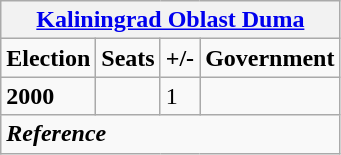<table class="wikitable">
<tr>
<th colspan="4"><a href='#'>Kaliningrad Oblast Duma</a></th>
</tr>
<tr>
<td><strong>Election</strong></td>
<td><strong>Seats</strong></td>
<td><strong>+/-</strong></td>
<td><strong>Government</strong></td>
</tr>
<tr>
<td><strong>2000</strong></td>
<td></td>
<td>1</td>
<td></td>
</tr>
<tr>
<td colspan="4"><strong><em>Reference</em></strong></td>
</tr>
</table>
